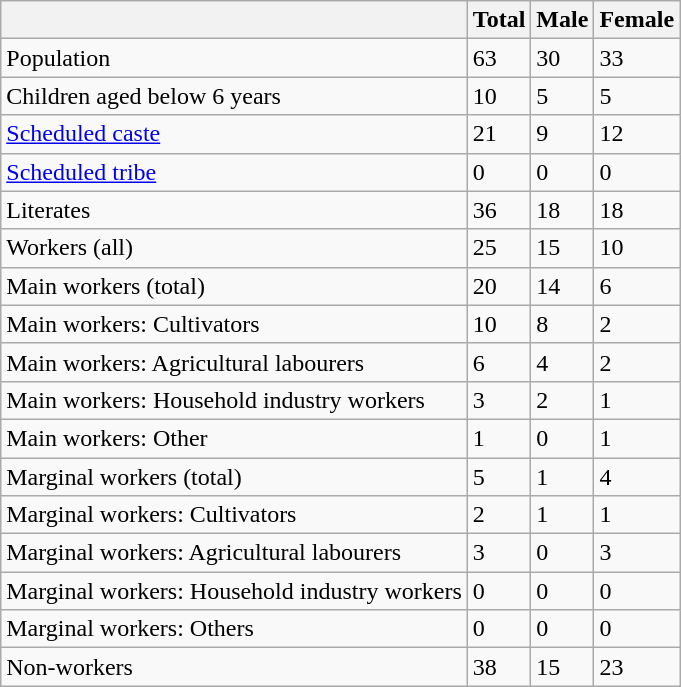<table class="wikitable sortable">
<tr>
<th></th>
<th>Total</th>
<th>Male</th>
<th>Female</th>
</tr>
<tr>
<td>Population</td>
<td>63</td>
<td>30</td>
<td>33</td>
</tr>
<tr>
<td>Children aged below 6 years</td>
<td>10</td>
<td>5</td>
<td>5</td>
</tr>
<tr>
<td><a href='#'>Scheduled caste</a></td>
<td>21</td>
<td>9</td>
<td>12</td>
</tr>
<tr>
<td><a href='#'>Scheduled tribe</a></td>
<td>0</td>
<td>0</td>
<td>0</td>
</tr>
<tr>
<td>Literates</td>
<td>36</td>
<td>18</td>
<td>18</td>
</tr>
<tr>
<td>Workers (all)</td>
<td>25</td>
<td>15</td>
<td>10</td>
</tr>
<tr>
<td>Main workers (total)</td>
<td>20</td>
<td>14</td>
<td>6</td>
</tr>
<tr>
<td>Main workers: Cultivators</td>
<td>10</td>
<td>8</td>
<td>2</td>
</tr>
<tr>
<td>Main workers: Agricultural labourers</td>
<td>6</td>
<td>4</td>
<td>2</td>
</tr>
<tr>
<td>Main workers: Household industry workers</td>
<td>3</td>
<td>2</td>
<td>1</td>
</tr>
<tr>
<td>Main workers: Other</td>
<td>1</td>
<td>0</td>
<td>1</td>
</tr>
<tr>
<td>Marginal workers (total)</td>
<td>5</td>
<td>1</td>
<td>4</td>
</tr>
<tr>
<td>Marginal workers: Cultivators</td>
<td>2</td>
<td>1</td>
<td>1</td>
</tr>
<tr>
<td>Marginal workers: Agricultural labourers</td>
<td>3</td>
<td>0</td>
<td>3</td>
</tr>
<tr>
<td>Marginal workers: Household industry workers</td>
<td>0</td>
<td>0</td>
<td>0</td>
</tr>
<tr>
<td>Marginal workers: Others</td>
<td>0</td>
<td>0</td>
<td>0</td>
</tr>
<tr>
<td>Non-workers</td>
<td>38</td>
<td>15</td>
<td>23</td>
</tr>
</table>
